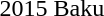<table>
<tr>
<td>2015 Baku<br></td>
<td></td>
<td></td>
<td></td>
</tr>
</table>
